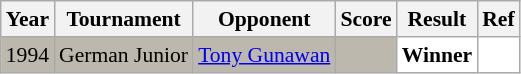<table class="sortable wikitable" style="font-size: 90%;">
<tr>
<th>Year</th>
<th>Tournament</th>
<th>Opponent</th>
<th>Score</th>
<th>Result</th>
<th>Ref</th>
</tr>
<tr style="background:#BDB8AD">
<td align="center">1994</td>
<td align="left">German Junior</td>
<td align="left"> <a href='#'>Tony Gunawan</a></td>
<td align="left"></td>
<td style="text-align:left; background:white"> <strong>Winner</strong></td>
<td style="text-align:center; background:white"></td>
</tr>
</table>
